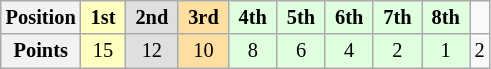<table class="wikitable" style="font-size:85%; text-align:center">
<tr>
<th>Position</th>
<td style="background:#ffffbf;"> <strong>1st</strong> </td>
<td style="background:#dfdfdf;"> <strong>2nd</strong> </td>
<td style="background:#ffdf9f;"> <strong>3rd</strong> </td>
<td style="background:#dfffdf;"> <strong>4th</strong> </td>
<td style="background:#dfffdf;"> <strong>5th</strong> </td>
<td style="background:#dfffdf;"> <strong>6th</strong> </td>
<td style="background:#dfffdf;"> <strong>7th</strong> </td>
<td style="background:#dfffdf;"> <strong>8th</strong> </td>
<td>  </td>
</tr>
<tr>
<th>Points</th>
<td style="background:#ffffbf;">15</td>
<td style="background:#dfdfdf;">12</td>
<td style="background:#ffdf9f;">10</td>
<td style="background:#dfffdf;">8</td>
<td style="background:#dfffdf;">6</td>
<td style="background:#dfffdf;">4</td>
<td style="background:#dfffdf;">2</td>
<td style="background:#dfffdf;">1</td>
<td>2</td>
</tr>
</table>
